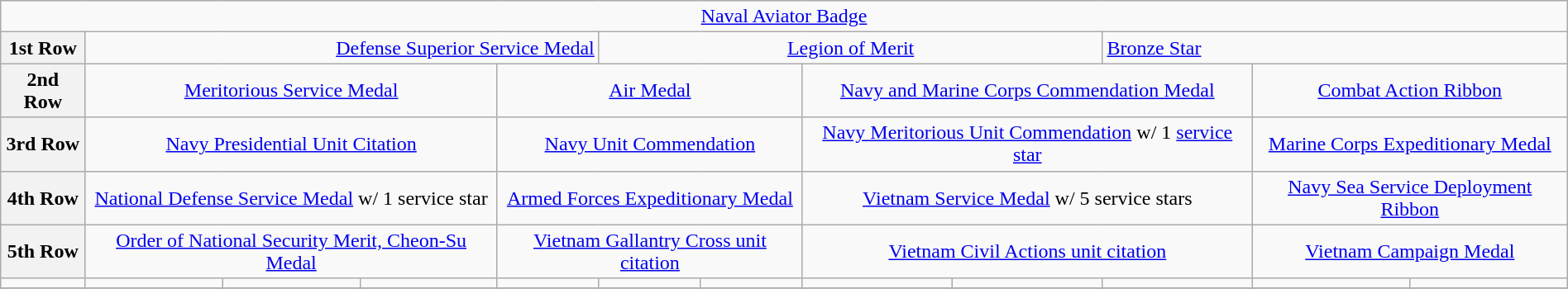<table class="wikitable" style="margin:1em auto; text-align:center;">
<tr>
<td colspan="13"><a href='#'>Naval Aviator Badge</a></td>
</tr>
<tr>
<th>1st Row</th>
<td colspan="4" align="right"><a href='#'>Defense Superior Service Medal</a></td>
<td colspan="4"><a href='#'>Legion of Merit</a></td>
<td colspan="4" align="left"><a href='#'>Bronze Star</a></td>
</tr>
<tr>
<th>2nd Row</th>
<td colspan="3"><a href='#'>Meritorious Service Medal</a></td>
<td colspan="3"><a href='#'>Air Medal</a></td>
<td colspan="3"><a href='#'>Navy and Marine Corps Commendation Medal</a></td>
<td colspan="3"><a href='#'>Combat Action Ribbon</a></td>
</tr>
<tr>
<th>3rd Row</th>
<td colspan="3"><a href='#'>Navy Presidential Unit Citation</a></td>
<td colspan="3"><a href='#'>Navy Unit Commendation</a></td>
<td colspan="3"><a href='#'>Navy Meritorious Unit Commendation</a> w/ 1 <a href='#'>service star</a></td>
<td colspan="3"><a href='#'>Marine Corps Expeditionary Medal</a></td>
</tr>
<tr>
<th>4th Row</th>
<td colspan="3"><a href='#'>National Defense Service Medal</a> w/ 1 service star</td>
<td colspan="3"><a href='#'>Armed Forces Expeditionary Medal</a></td>
<td colspan="3"><a href='#'>Vietnam Service Medal</a> w/ 5 service stars</td>
<td colspan="3"><a href='#'>Navy Sea Service Deployment Ribbon</a></td>
</tr>
<tr>
<th>5th Row</th>
<td colspan="3"><a href='#'>Order of National Security Merit, Cheon-Su Medal</a></td>
<td colspan="3"><a href='#'>Vietnam Gallantry Cross unit citation</a></td>
<td colspan="3"><a href='#'>Vietnam Civil Actions unit citation</a></td>
<td colspan="3"><a href='#'>Vietnam Campaign Medal</a></td>
</tr>
<tr>
<td></td>
<td></td>
<td></td>
<td></td>
<td></td>
<td></td>
<td></td>
<td></td>
<td></td>
<td></td>
<td></td>
<td></td>
</tr>
<tr>
</tr>
</table>
